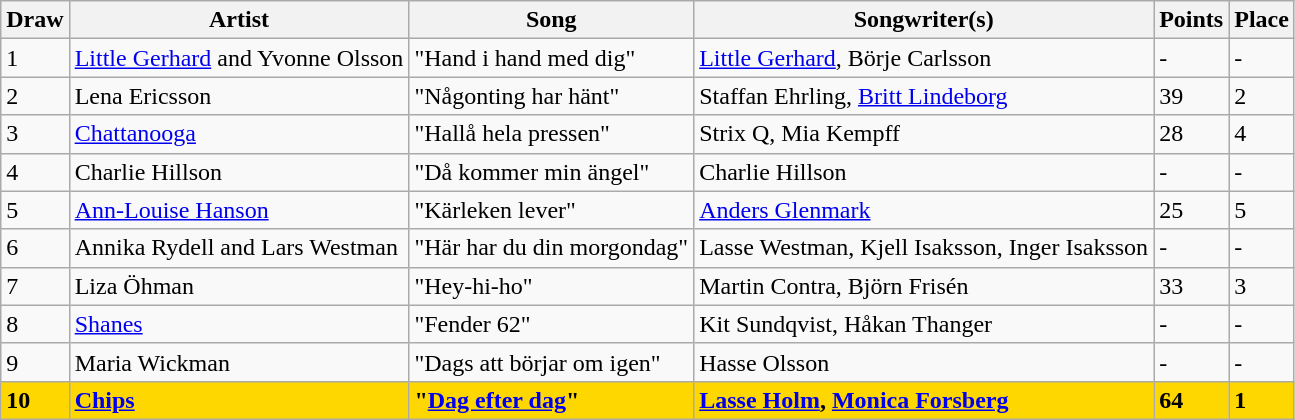<table class="sortable wikitable">
<tr>
<th>Draw</th>
<th>Artist</th>
<th>Song</th>
<th>Songwriter(s)</th>
<th>Points</th>
<th>Place</th>
</tr>
<tr>
<td>1</td>
<td><a href='#'>Little Gerhard</a> and Yvonne Olsson</td>
<td>"Hand i hand med dig"</td>
<td><a href='#'>Little Gerhard</a>, Börje Carlsson</td>
<td>-</td>
<td>-</td>
</tr>
<tr>
<td>2</td>
<td>Lena Ericsson</td>
<td>"Någonting har hänt"</td>
<td>Staffan Ehrling, <a href='#'>Britt Lindeborg</a></td>
<td>39</td>
<td>2</td>
</tr>
<tr>
<td>3</td>
<td><a href='#'>Chattanooga</a></td>
<td>"Hallå hela pressen"</td>
<td>Strix Q, Mia Kempff</td>
<td>28</td>
<td>4</td>
</tr>
<tr>
<td>4</td>
<td>Charlie Hillson</td>
<td>"Då kommer min ängel"</td>
<td>Charlie Hillson</td>
<td>-</td>
<td>-</td>
</tr>
<tr>
<td>5</td>
<td><a href='#'>Ann-Louise Hanson</a></td>
<td>"Kärleken lever"</td>
<td><a href='#'>Anders Glenmark</a></td>
<td>25</td>
<td>5</td>
</tr>
<tr>
<td>6</td>
<td>Annika Rydell and Lars Westman</td>
<td>"Här har du din morgondag"</td>
<td>Lasse Westman, Kjell Isaksson, Inger Isaksson</td>
<td>-</td>
<td>-</td>
</tr>
<tr>
<td>7</td>
<td>Liza Öhman</td>
<td>"Hey-hi-ho"</td>
<td>Martin Contra, Björn Frisén</td>
<td>33</td>
<td>3</td>
</tr>
<tr>
<td>8</td>
<td><a href='#'>Shanes</a></td>
<td>"Fender 62"</td>
<td>Kit Sundqvist, Håkan Thanger</td>
<td>-</td>
<td>-</td>
</tr>
<tr>
<td>9</td>
<td>Maria Wickman</td>
<td>"Dags att börjar om igen"</td>
<td>Hasse Olsson</td>
<td>-</td>
<td>-</td>
</tr>
<tr style="font-weight:bold;background:gold;">
<td>10</td>
<td><a href='#'>Chips</a></td>
<td>"<a href='#'>Dag efter dag</a>"</td>
<td><a href='#'>Lasse Holm</a>, <a href='#'>Monica Forsberg</a></td>
<td>64</td>
<td>1</td>
</tr>
</table>
